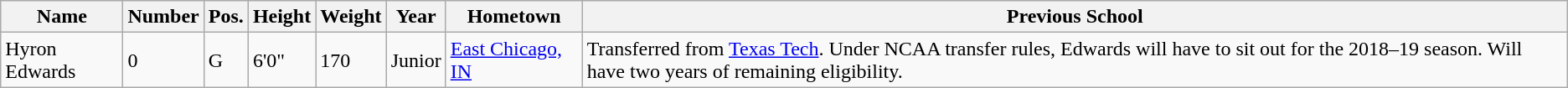<table class="wikitable sortable" border="1">
<tr>
<th>Name</th>
<th>Number</th>
<th>Pos.</th>
<th>Height</th>
<th>Weight</th>
<th>Year</th>
<th>Hometown</th>
<th class="unsortable">Previous School</th>
</tr>
<tr>
<td>Hyron Edwards</td>
<td>0</td>
<td>G</td>
<td>6'0"</td>
<td>170</td>
<td>Junior</td>
<td><a href='#'>East Chicago, IN</a></td>
<td>Transferred from <a href='#'>Texas Tech</a>. Under NCAA transfer rules, Edwards will have to sit out for the 2018–19 season. Will have two years of remaining eligibility.</td>
</tr>
</table>
